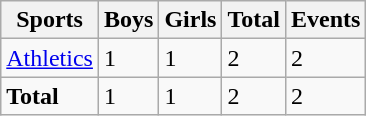<table class="wikitable">
<tr>
<th>Sports</th>
<th>Boys</th>
<th>Girls</th>
<th>Total</th>
<th>Events</th>
</tr>
<tr>
<td><a href='#'>Athletics</a></td>
<td>1</td>
<td>1</td>
<td>2</td>
<td>2</td>
</tr>
<tr>
<td><strong>Total</strong></td>
<td>1</td>
<td>1</td>
<td>2</td>
<td>2</td>
</tr>
</table>
